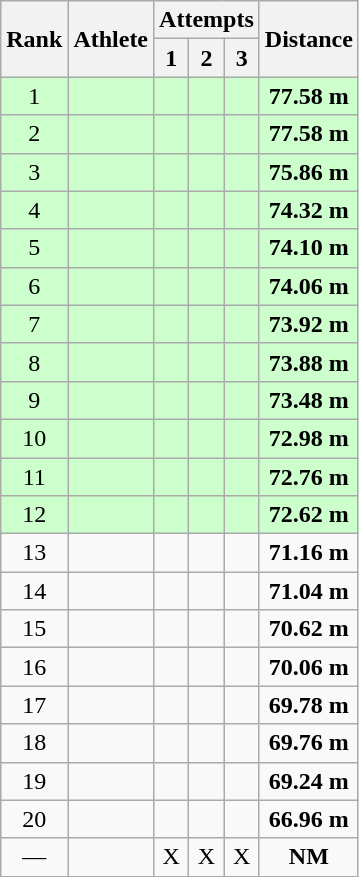<table class="wikitable sortable" style="text-align:center">
<tr>
<th rowspan="2">Rank</th>
<th rowspan="2">Athlete</th>
<th colspan="3">Attempts</th>
<th rowspan="2">Distance</th>
</tr>
<tr>
<th>1</th>
<th>2</th>
<th>3</th>
</tr>
<tr style="background:#ccffcc;">
<td>1</td>
<td align=left></td>
<td></td>
<td></td>
<td></td>
<td><strong>77.58 m </strong></td>
</tr>
<tr style="background:#ccffcc;">
<td>2</td>
<td align=left></td>
<td></td>
<td></td>
<td></td>
<td><strong>77.58 m </strong></td>
</tr>
<tr style="background:#ccffcc;">
<td>3</td>
<td align=left></td>
<td></td>
<td></td>
<td></td>
<td><strong>75.86 m</strong></td>
</tr>
<tr style="background:#ccffcc;">
<td>4</td>
<td align=left></td>
<td></td>
<td></td>
<td></td>
<td><strong>74.32 m </strong></td>
</tr>
<tr style="background:#ccffcc;">
<td>5</td>
<td align=left></td>
<td></td>
<td></td>
<td></td>
<td><strong>74.10 m </strong></td>
</tr>
<tr style="background:#ccffcc;">
<td>6</td>
<td align=left></td>
<td></td>
<td></td>
<td></td>
<td><strong>74.06 m</strong></td>
</tr>
<tr style="background:#ccffcc;">
<td>7</td>
<td align=left></td>
<td></td>
<td></td>
<td></td>
<td><strong>73.92 m </strong></td>
</tr>
<tr style="background:#ccffcc;">
<td>8</td>
<td align=left></td>
<td></td>
<td></td>
<td></td>
<td><strong>73.88 m </strong></td>
</tr>
<tr style="background:#ccffcc;">
<td>9</td>
<td align=left></td>
<td></td>
<td></td>
<td></td>
<td><strong>73.48 m </strong></td>
</tr>
<tr style="background:#ccffcc;">
<td>10</td>
<td align=left></td>
<td></td>
<td></td>
<td></td>
<td><strong>72.98 m </strong></td>
</tr>
<tr style="background:#ccffcc;">
<td>11</td>
<td align=left></td>
<td></td>
<td></td>
<td></td>
<td><strong>72.76 m </strong></td>
</tr>
<tr style="background:#ccffcc;">
<td>12</td>
<td align=left></td>
<td></td>
<td></td>
<td></td>
<td><strong>72.62 m </strong></td>
</tr>
<tr>
<td>13</td>
<td align=left></td>
<td></td>
<td></td>
<td></td>
<td><strong>71.16 m </strong></td>
</tr>
<tr>
<td>14</td>
<td align=left></td>
<td></td>
<td></td>
<td></td>
<td><strong>71.04 m </strong></td>
</tr>
<tr>
<td>15</td>
<td align=left></td>
<td></td>
<td></td>
<td></td>
<td><strong>70.62 m </strong></td>
</tr>
<tr>
<td>16</td>
<td align=left></td>
<td></td>
<td></td>
<td></td>
<td><strong>70.06 m </strong></td>
</tr>
<tr>
<td>17</td>
<td align=left></td>
<td></td>
<td></td>
<td></td>
<td><strong>69.78 m </strong></td>
</tr>
<tr>
<td>18</td>
<td align=left></td>
<td></td>
<td></td>
<td></td>
<td><strong>69.76 m </strong></td>
</tr>
<tr>
<td>19</td>
<td align=left></td>
<td></td>
<td></td>
<td></td>
<td><strong>69.24 m </strong></td>
</tr>
<tr>
<td>20</td>
<td align=left></td>
<td></td>
<td></td>
<td></td>
<td><strong>66.96 m </strong></td>
</tr>
<tr>
<td>—</td>
<td align=left></td>
<td>X</td>
<td>X</td>
<td>X</td>
<td><strong>NM </strong></td>
</tr>
</table>
